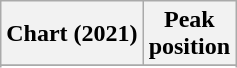<table class="wikitable sortable plainrowheaders" style="text-align:center">
<tr>
<th scope="col">Chart (2021)</th>
<th scope="col">Peak<br>position</th>
</tr>
<tr>
</tr>
<tr>
</tr>
<tr>
</tr>
</table>
